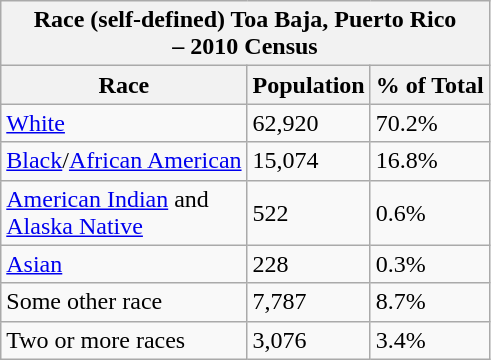<table class="wikitable">
<tr>
<th colspan=3>Race (self-defined) Toa Baja, Puerto Rico<br> – 2010 Census</th>
</tr>
<tr ---->
<th>Race</th>
<th>Population</th>
<th>% of Total</th>
</tr>
<tr ---->
<td><a href='#'>White</a></td>
<td>62,920</td>
<td>70.2%</td>
</tr>
<tr ---->
<td><a href='#'>Black</a>/<a href='#'>African American</a></td>
<td>15,074</td>
<td>16.8%</td>
</tr>
<tr ---->
<td><a href='#'>American Indian</a> and <br><a href='#'>Alaska Native</a></td>
<td>522</td>
<td>0.6%</td>
</tr>
<tr ---->
<td><a href='#'>Asian</a></td>
<td>228</td>
<td>0.3%</td>
</tr>
<tr ---->
<td>Some other race</td>
<td>7,787</td>
<td>8.7%</td>
</tr>
<tr ---->
<td>Two or more races</td>
<td>3,076</td>
<td>3.4%</td>
</tr>
</table>
